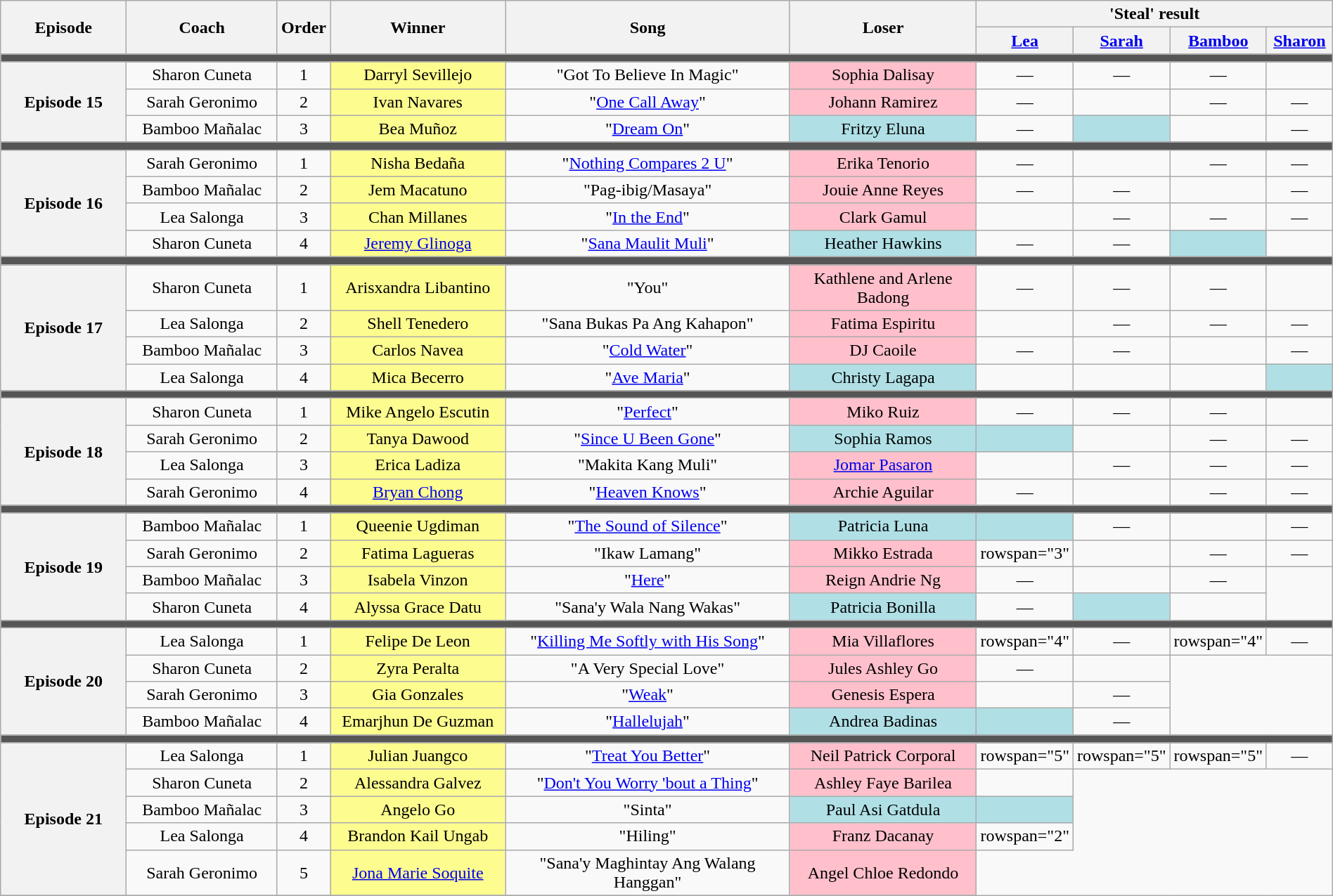<table class="wikitable" style="text-align: center; width:100%;">
<tr>
<th rowspan="2" style="width:10%;">Episode</th>
<th rowspan="2" style="width:12%;">Coach</th>
<th rowspan="2" style="width:03%;">Order</th>
<th rowspan="2" style="width:14%;">Winner</th>
<th rowspan="2" style="width:23%;">Song</th>
<th rowspan="2" style="width:14%;">Loser</th>
<th colspan="4">'Steal' result</th>
</tr>
<tr>
<th style="width:06%;"><a href='#'>Lea</a></th>
<th style="width:06%;"><a href='#'>Sarah</a></th>
<th style="width:06%;"><a href='#'>Bamboo</a></th>
<th style="width:06%;"><a href='#'>Sharon</a></th>
</tr>
<tr>
<td colspan="10" style="background:#555;"></td>
</tr>
<tr>
<th rowspan="3">Episode 15 <br><small></small></th>
<td>Sharon Cuneta</td>
<td>1</td>
<td style="background:#fdfc8f;">Darryl Sevillejo</td>
<td>"Got To Believe In Magic"</td>
<td style="background:pink;">Sophia Dalisay</td>
<td>—</td>
<td>—</td>
<td>—</td>
<td></td>
</tr>
<tr>
<td>Sarah Geronimo</td>
<td>2</td>
<td style="background:#fdfc8f;">Ivan Navares</td>
<td>"<a href='#'>One Call Away</a>"</td>
<td style="background:pink;">Johann Ramirez</td>
<td>—</td>
<td></td>
<td>—</td>
<td>—</td>
</tr>
<tr>
<td>Bamboo Mañalac</td>
<td>3</td>
<td style="background:#fdfc8f;">Bea Muñoz</td>
<td>"<a href='#'>Dream On</a>"</td>
<td style="background:#b0e0e6;">Fritzy Eluna</td>
<td>—</td>
<td style="background:#b0e0e6;"><strong></strong></td>
<td></td>
<td>—</td>
</tr>
<tr>
<td colspan="10" style="background:#555;"></td>
</tr>
<tr>
<th rowspan="4">Episode 16 <br><small></small></th>
<td>Sarah Geronimo</td>
<td>1</td>
<td style="background:#fdfc8f;">Nisha Bedaña</td>
<td>"<a href='#'>Nothing Compares 2 U</a>"</td>
<td style="background:pink;">Erika Tenorio</td>
<td>—</td>
<td></td>
<td>—</td>
<td>—</td>
</tr>
<tr>
<td>Bamboo Mañalac</td>
<td>2</td>
<td style="background:#fdfc8f;">Jem Macatuno</td>
<td>"Pag-ibig/Masaya"</td>
<td style="background:pink;">Jouie Anne Reyes</td>
<td>—</td>
<td>—</td>
<td></td>
<td>—</td>
</tr>
<tr>
<td>Lea Salonga</td>
<td>3</td>
<td style="background:#fdfc8f;">Chan Millanes</td>
<td>"<a href='#'>In the End</a>"</td>
<td style="background:pink;">Clark Gamul</td>
<td></td>
<td>—</td>
<td>—</td>
<td>—</td>
</tr>
<tr>
<td>Sharon Cuneta</td>
<td>4</td>
<td style="background:#fdfc8f;"><a href='#'>Jeremy Glinoga</a></td>
<td>"<a href='#'>Sana Maulit Muli</a>"</td>
<td style="background:#b0e0e6;">Heather Hawkins</td>
<td>—</td>
<td>—</td>
<td style="background:#b0e0e6;"><strong></strong></td>
<td></td>
</tr>
<tr>
</tr>
<tr>
<td colspan="10" style="background:#555;"></td>
</tr>
<tr>
<th rowspan="4">Episode 17 <br><small></small></th>
<td>Sharon Cuneta</td>
<td>1</td>
<td style="background:#fdfc8f;">Arisxandra Libantino</td>
<td>"You"</td>
<td style="background:pink;">Kathlene and Arlene Badong</td>
<td>—</td>
<td>—</td>
<td>—</td>
<td></td>
</tr>
<tr>
<td>Lea Salonga</td>
<td>2</td>
<td style="background:#fdfc8f;">Shell Tenedero</td>
<td>"Sana Bukas Pa Ang Kahapon"</td>
<td style="background:pink;">Fatima Espiritu</td>
<td></td>
<td>—</td>
<td>—</td>
<td>—</td>
</tr>
<tr>
<td>Bamboo Mañalac</td>
<td>3</td>
<td style="background:#fdfc8f;">Carlos Navea</td>
<td>"<a href='#'>Cold Water</a>"</td>
<td style="background:pink;">DJ Caoile</td>
<td>—</td>
<td>—</td>
<td></td>
<td>—</td>
</tr>
<tr>
<td>Lea Salonga</td>
<td>4</td>
<td style="background:#fdfc8f;">Mica Becerro</td>
<td>"<a href='#'>Ave Maria</a>"</td>
<td style="background:#b0e0e6;">Christy Lagapa</td>
<td></td>
<td><strong></strong></td>
<td><strong></strong></td>
<td style="background:#b0e0e6;"><strong></strong></td>
</tr>
<tr>
</tr>
<tr>
<td colspan="10" style="background:#555;"></td>
</tr>
<tr>
<th rowspan="4">Episode 18 <br><small></small></th>
<td>Sharon Cuneta</td>
<td>1</td>
<td style="background:#fdfc8f;">Mike Angelo Escutin</td>
<td>"<a href='#'>Perfect</a>"</td>
<td style="background:pink;" width="15%">Miko Ruiz</td>
<td>—</td>
<td>—</td>
<td>—</td>
<td></td>
</tr>
<tr>
<td>Sarah Geronimo</td>
<td>2</td>
<td style="background:#fdfc8f;">Tanya Dawood</td>
<td>"<a href='#'>Since U Been Gone</a>"</td>
<td style="background:#b0e0e6;">Sophia Ramos</td>
<td style="background:#b0e0e6;"><strong></strong></td>
<td></td>
<td>—</td>
<td>—</td>
</tr>
<tr>
<td>Lea Salonga</td>
<td>3</td>
<td style="background:#fdfc8f;">Erica Ladiza</td>
<td>"Makita Kang Muli"</td>
<td style="background:pink;"><a href='#'>Jomar Pasaron</a></td>
<td></td>
<td>—</td>
<td>—</td>
<td>—</td>
</tr>
<tr>
<td>Sarah Geronimo</td>
<td>4</td>
<td style="background:#fdfc8f;"><a href='#'>Bryan Chong</a></td>
<td>"<a href='#'>Heaven Knows</a>"</td>
<td style="background:pink;">Archie Aguilar</td>
<td>—</td>
<td></td>
<td>—</td>
<td>—</td>
</tr>
<tr>
</tr>
<tr>
<td colspan="10" style="background:#555;"></td>
</tr>
<tr>
<th rowspan="4">Episode 19 <br><small></small></th>
<td>Bamboo Mañalac</td>
<td>1</td>
<td style="background:#fdfc8f;">Queenie Ugdiman</td>
<td>"<a href='#'>The Sound of Silence</a>"</td>
<td style="background:#b0e0e6;">Patricia Luna</td>
<td style="background:#b0e0e6;"><strong></strong></td>
<td>—</td>
<td></td>
<td>—</td>
</tr>
<tr>
<td>Sarah Geronimo</td>
<td>2</td>
<td style="background:#fdfc8f;">Fatima Lagueras</td>
<td>"Ikaw Lamang"</td>
<td style="background:pink;">Mikko Estrada</td>
<td>rowspan="3" </td>
<td></td>
<td>—</td>
<td>—</td>
</tr>
<tr>
<td>Bamboo Mañalac</td>
<td>3</td>
<td style="background:#fdfc8f;">Isabela Vinzon</td>
<td>"<a href='#'>Here</a>"</td>
<td style="background:pink;">Reign Andrie Ng</td>
<td>—</td>
<td></td>
<td>—</td>
</tr>
<tr>
<td>Sharon Cuneta</td>
<td>4</td>
<td style="background:#fdfc8f;">Alyssa Grace Datu</td>
<td>"Sana'y Wala Nang Wakas"</td>
<td style="background:#b0e0e6;">Patricia Bonilla</td>
<td>—</td>
<td style="background:#b0e0e6;"><strong></strong></td>
<td></td>
</tr>
<tr>
</tr>
<tr>
<td colspan="10" style="background:#555;"></td>
</tr>
<tr>
<th rowspan="4">Episode 20 <br><small></small></th>
<td>Lea Salonga</td>
<td>1</td>
<td style="background:#fdfc8f;">Felipe De Leon</td>
<td>"<a href='#'>Killing Me Softly with His Song</a>"</td>
<td style="background:pink;" width="15%">Mia Villaflores</td>
<td>rowspan="4" </td>
<td>—</td>
<td>rowspan="4" </td>
<td>—</td>
</tr>
<tr>
<td>Sharon Cuneta</td>
<td>2</td>
<td style="background:#fdfc8f;">Zyra Peralta</td>
<td>"A Very Special Love"</td>
<td style="background:pink;">Jules Ashley Go</td>
<td>—</td>
<td></td>
</tr>
<tr>
<td>Sarah Geronimo</td>
<td>3</td>
<td style="background:#fdfc8f;">Gia Gonzales</td>
<td>"<a href='#'>Weak</a>"</td>
<td style="background:pink;">Genesis Espera</td>
<td></td>
<td>—</td>
</tr>
<tr>
<td>Bamboo Mañalac</td>
<td>4</td>
<td style="background:#fdfc8f;">Emarjhun De Guzman</td>
<td>"<a href='#'>Hallelujah</a>"</td>
<td style="background:#b0e0e6;">Andrea Badinas</td>
<td style="background:#b0e0e6;"><strong></strong></td>
<td>—</td>
</tr>
<tr>
</tr>
<tr>
<td colspan="10" style="background:#555;"></td>
</tr>
<tr>
<th rowspan="5">Episode 21 <br><small></small></th>
<td>Lea Salonga</td>
<td>1</td>
<td style="background:#fdfc8f;">Julian Juangco</td>
<td>"<a href='#'>Treat You Better</a>"</td>
<td style="background:pink;">Neil Patrick Corporal</td>
<td>rowspan="5" </td>
<td>rowspan="5" </td>
<td>rowspan="5" </td>
<td>—</td>
</tr>
<tr>
<td>Sharon Cuneta</td>
<td>2</td>
<td style="background:#fdfc8f;">Alessandra Galvez</td>
<td>"<a href='#'>Don't You Worry 'bout a Thing</a>"</td>
<td style="background:pink;">Ashley Faye Barilea</td>
<td></td>
</tr>
<tr>
<td>Bamboo Mañalac</td>
<td>3</td>
<td style="background:#fdfc8f;">Angelo Go</td>
<td>"Sinta"</td>
<td style="background:#b0e0e6;">Paul Asi Gatdula</td>
<td style="background:#b0e0e6;"><strong></strong></td>
</tr>
<tr>
<td>Lea Salonga</td>
<td>4</td>
<td style="background:#fdfc8f;">Brandon Kail Ungab</td>
<td>"Hiling"</td>
<td style="background:pink;">Franz Dacanay</td>
<td>rowspan="2" </td>
</tr>
<tr>
<td>Sarah Geronimo</td>
<td>5</td>
<td style="background:#fdfc8f;"><a href='#'>Jona Marie Soquite</a></td>
<td>"Sana'y Maghintay Ang Walang Hanggan"</td>
<td style="background:pink;">Angel Chloe Redondo</td>
</tr>
<tr>
</tr>
</table>
